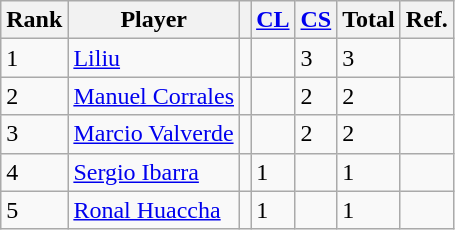<table class="wikitable sortable">
<tr>
<th>Rank</th>
<th>Player</th>
<th></th>
<th><a href='#'>CL</a></th>
<th><a href='#'>CS</a></th>
<th>Total</th>
<th>Ref.</th>
</tr>
<tr>
<td>1</td>
<td><a href='#'>Liliu</a></td>
<td></td>
<td></td>
<td>3</td>
<td>3</td>
<td></td>
</tr>
<tr>
<td>2</td>
<td><a href='#'>Manuel Corrales</a></td>
<td></td>
<td></td>
<td>2</td>
<td>2</td>
<td></td>
</tr>
<tr>
<td>3</td>
<td><a href='#'>Marcio Valverde</a></td>
<td></td>
<td></td>
<td>2</td>
<td>2</td>
<td></td>
</tr>
<tr>
<td>4</td>
<td><a href='#'>Sergio Ibarra</a></td>
<td></td>
<td>1</td>
<td></td>
<td>1</td>
<td></td>
</tr>
<tr>
<td>5</td>
<td><a href='#'>Ronal Huaccha</a></td>
<td></td>
<td>1</td>
<td></td>
<td>1</td>
<td></td>
</tr>
</table>
